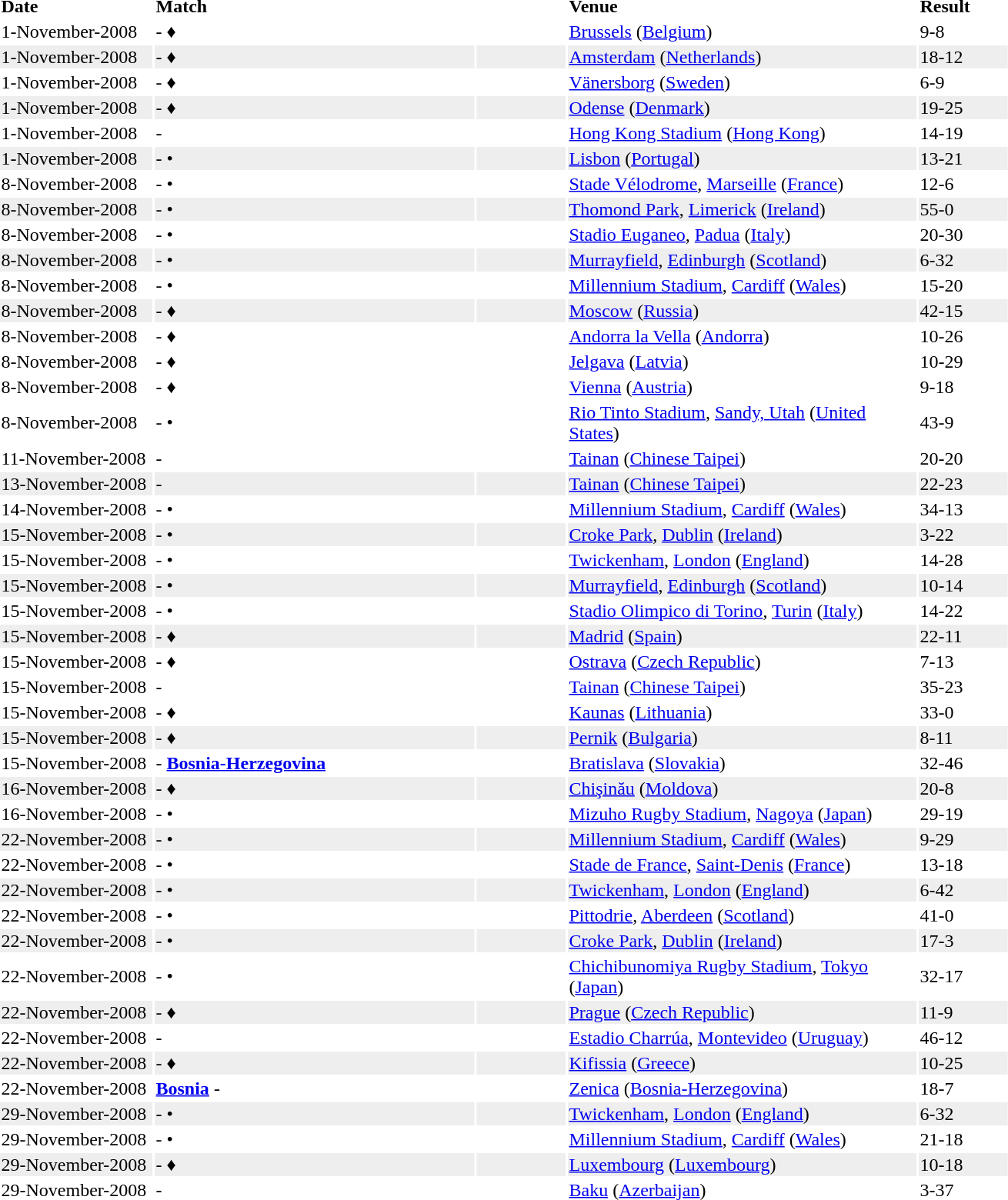<table>
<tr ---->
<td width="130"><strong>Date</strong></td>
<td width="275"><strong>Match</strong></td>
<td width="75"></td>
<td width="300"><strong>Venue</strong></td>
<td width="75"><strong>Result</strong></td>
</tr>
<tr ---->
<td>1-November-2008</td>
<td><strong></strong> -  ♦</td>
<td><br></td>
<td><a href='#'>Brussels</a> (<a href='#'>Belgium</a>)</td>
<td>9-8</td>
</tr>
<tr ---- bgcolor="#eeeeee">
<td>1-November-2008</td>
<td><strong></strong> -  ♦</td>
<td><br></td>
<td><a href='#'>Amsterdam</a> (<a href='#'>Netherlands</a>)</td>
<td>18-12</td>
</tr>
<tr ---->
<td>1-November-2008</td>
<td> - <strong></strong> ♦</td>
<td><br></td>
<td><a href='#'>Vänersborg</a> (<a href='#'>Sweden</a>)</td>
<td>6-9</td>
</tr>
<tr ---- bgcolor="#eeeeee">
<td>1-November-2008</td>
<td> - <strong></strong> ♦</td>
<td><br></td>
<td><a href='#'>Odense</a> (<a href='#'>Denmark</a>)</td>
<td>19-25</td>
</tr>
<tr ---->
<td>1-November-2008</td>
<td> - <strong></strong></td>
<td><br></td>
<td><a href='#'>Hong Kong Stadium</a> (<a href='#'>Hong Kong</a>)</td>
<td>14-19</td>
</tr>
<tr ---- bgcolor="#eeeeee">
<td>1-November-2008</td>
<td> - <strong></strong> •</td>
<td><br> </td>
<td><a href='#'>Lisbon</a> (<a href='#'>Portugal</a>)</td>
<td>13-21</td>
</tr>
<tr ---->
<td>8-November-2008</td>
<td><strong></strong> -  •</td>
<td><br></td>
<td><a href='#'>Stade Vélodrome</a>, <a href='#'>Marseille</a> (<a href='#'>France</a>)</td>
<td>12-6</td>
</tr>
<tr ---- bgcolor="#eeeeee">
<td>8-November-2008</td>
<td><strong> </strong> -  •</td>
<td><br></td>
<td><a href='#'>Thomond Park</a>, <a href='#'>Limerick</a> (<a href='#'>Ireland</a>)</td>
<td>55-0</td>
</tr>
<tr ---->
<td>8-November-2008</td>
<td> - <strong></strong> •</td>
<td><br></td>
<td><a href='#'>Stadio Euganeo</a>, <a href='#'>Padua</a> (<a href='#'>Italy</a>)</td>
<td>20-30</td>
</tr>
<tr ---- bgcolor="#eeeeee">
<td>8-November-2008</td>
<td> - <strong></strong> •</td>
<td><br></td>
<td><a href='#'>Murrayfield</a>, <a href='#'>Edinburgh</a> (<a href='#'>Scotland</a>)</td>
<td>6-32</td>
</tr>
<tr ---->
<td>8-November-2008</td>
<td> - <strong></strong> •</td>
<td><br></td>
<td><a href='#'>Millennium Stadium</a>, <a href='#'>Cardiff</a> (<a href='#'>Wales</a>)</td>
<td>15-20</td>
</tr>
<tr ---- bgcolor="#eeeeee">
<td>8-November-2008</td>
<td><strong></strong> -  ♦</td>
<td><br></td>
<td><a href='#'>Moscow</a> (<a href='#'>Russia</a>)</td>
<td>42-15</td>
</tr>
<tr ---->
<td>8-November-2008</td>
<td> - <strong></strong> ♦</td>
<td><br></td>
<td><a href='#'>Andorra la Vella</a> (<a href='#'>Andorra</a>)</td>
<td>10-26</td>
</tr>
<tr ----bgcolor="#eeeeee">
<td>8-November-2008</td>
<td> - <strong></strong> ♦</td>
<td><br></td>
<td><a href='#'>Jelgava</a> (<a href='#'>Latvia</a>)</td>
<td>10-29</td>
</tr>
<tr ---->
<td>8-November-2008</td>
<td> - <strong></strong> ♦</td>
<td><br></td>
<td><a href='#'>Vienna</a> (<a href='#'>Austria</a>)</td>
<td>9-18</td>
</tr>
<tr ----bgcolor="#eeeeee">
<td>8-November-2008</td>
<td><strong></strong> -  •</td>
<td><br></td>
<td><a href='#'>Rio Tinto Stadium</a>, <a href='#'>Sandy, Utah</a> (<a href='#'>United States</a>)</td>
<td>43-9</td>
</tr>
<tr ---->
<td>11-November-2008</td>
<td> - </td>
<td><br></td>
<td><a href='#'>Tainan</a> (<a href='#'>Chinese Taipei</a>)</td>
<td>20-20</td>
</tr>
<tr ---- bgcolor="#eeeeee">
<td>13-November-2008</td>
<td> - <strong></strong></td>
<td><br></td>
<td><a href='#'>Tainan</a> (<a href='#'>Chinese Taipei</a>)</td>
<td>22-23</td>
</tr>
<tr ---->
<td>14-November-2008</td>
<td><strong></strong> -  •</td>
<td><br></td>
<td><a href='#'>Millennium Stadium</a>, <a href='#'>Cardiff</a> (<a href='#'>Wales</a>)</td>
<td>34-13</td>
</tr>
<tr ---- bgcolor="#eeeeee">
<td>15-November-2008</td>
<td>  - <strong></strong> •</td>
<td><br></td>
<td><a href='#'>Croke Park</a>, <a href='#'>Dublin</a> (<a href='#'>Ireland</a>)</td>
<td>3-22</td>
</tr>
<tr ---->
<td>15-November-2008</td>
<td> - <strong></strong> •</td>
<td><br></td>
<td><a href='#'>Twickenham</a>, <a href='#'>London</a> (<a href='#'>England</a>)</td>
<td>14-28</td>
</tr>
<tr ---- bgcolor="#eeeeee">
<td>15-November-2008</td>
<td> -  •</td>
<td><br></td>
<td><a href='#'>Murrayfield</a>, <a href='#'>Edinburgh</a> (<a href='#'>Scotland</a>)</td>
<td>10-14</td>
</tr>
<tr ---->
<td>15-November-2008</td>
<td> - <strong></strong> •</td>
<td><br></td>
<td><a href='#'>Stadio Olimpico di Torino</a>, <a href='#'>Turin</a> (<a href='#'>Italy</a>)</td>
<td>14-22</td>
</tr>
<tr ---- bgcolor="#eeeeee">
<td>15-November-2008</td>
<td><strong></strong> -  ♦</td>
<td><br></td>
<td><a href='#'>Madrid</a> (<a href='#'>Spain</a>)</td>
<td>22-11</td>
</tr>
<tr ---->
<td>15-November-2008</td>
<td> - <strong></strong> ♦</td>
<td><br> </td>
<td><a href='#'>Ostrava</a> (<a href='#'>Czech Republic</a>)</td>
<td>7-13</td>
</tr>
<tr ----bgcolor="#eeeeee">
<td>15-November-2008</td>
<td><strong></strong> - </td>
<td><br></td>
<td><a href='#'>Tainan</a> (<a href='#'>Chinese Taipei</a>)</td>
<td>35-23</td>
</tr>
<tr ---->
<td>15-November-2008</td>
<td><strong></strong> -  ♦</td>
<td><br></td>
<td><a href='#'>Kaunas</a> (<a href='#'>Lithuania</a>)</td>
<td>33-0</td>
</tr>
<tr ---- bgcolor="#eeeeee">
<td>15-November-2008</td>
<td> - <strong></strong> ♦</td>
<td><br></td>
<td><a href='#'>Pernik</a> (<a href='#'>Bulgaria</a>)</td>
<td>8-11</td>
</tr>
<tr ---->
<td>15-November-2008</td>
<td> -   <strong><a href='#'>Bosnia-Herzegovina</a></strong></td>
<td><br></td>
<td><a href='#'>Bratislava</a> (<a href='#'>Slovakia</a>)</td>
<td>32-46</td>
</tr>
<tr ---- bgcolor="#eeeeee">
<td>16-November-2008</td>
<td><strong></strong> -  ♦</td>
<td><br></td>
<td><a href='#'>Chişinău</a> (<a href='#'>Moldova</a>)</td>
<td>20-8</td>
</tr>
<tr ---->
<td>16-November-2008</td>
<td><strong></strong> -  •</td>
<td><br></td>
<td><a href='#'>Mizuho Rugby Stadium</a>, <a href='#'>Nagoya</a> (<a href='#'>Japan</a>)</td>
<td>29-19</td>
</tr>
<tr ---- bgcolor="#eeeeee">
<td>22-November-2008</td>
<td> - <strong></strong> •</td>
<td><br></td>
<td><a href='#'>Millennium Stadium</a>, <a href='#'>Cardiff</a> (<a href='#'>Wales</a>)</td>
<td>9-29</td>
</tr>
<tr ---->
<td>22-November-2008</td>
<td> - <strong></strong> •</td>
<td><br></td>
<td><a href='#'>Stade de France</a>, <a href='#'>Saint-Denis</a> (<a href='#'>France</a>)</td>
<td>13-18</td>
</tr>
<tr ---- bgcolor="#eeeeee">
<td>22-November-2008</td>
<td> - <strong></strong> •</td>
<td><br></td>
<td><a href='#'>Twickenham</a>, <a href='#'>London</a> (<a href='#'>England</a>)</td>
<td>6-42</td>
</tr>
<tr ---->
<td>22-November-2008</td>
<td><strong></strong> -  •</td>
<td><br></td>
<td><a href='#'>Pittodrie</a>, <a href='#'>Aberdeen</a> (<a href='#'>Scotland</a>)</td>
<td>41-0</td>
</tr>
<tr ---- bgcolor="#eeeeee">
<td>22-November-2008</td>
<td><strong> </strong> -  •</td>
<td><br></td>
<td><a href='#'>Croke Park</a>, <a href='#'>Dublin</a> (<a href='#'>Ireland</a>)</td>
<td>17-3</td>
</tr>
<tr ---->
<td>22-November-2008</td>
<td><strong></strong> -  •</td>
<td><br></td>
<td><a href='#'>Chichibunomiya Rugby Stadium</a>, <a href='#'>Tokyo</a> (<a href='#'>Japan</a>)</td>
<td>32-17</td>
</tr>
<tr ---- bgcolor="#eeeeee">
<td>22-November-2008</td>
<td><strong></strong> -  ♦</td>
<td><br></td>
<td><a href='#'>Prague</a> (<a href='#'>Czech Republic</a>)</td>
<td>11-9</td>
</tr>
<tr ---->
<td>22-November-2008</td>
<td><strong></strong> - </td>
<td><br></td>
<td><a href='#'>Estadio Charrúa</a>, <a href='#'>Montevideo</a> (<a href='#'>Uruguay</a>)</td>
<td>46-12</td>
</tr>
<tr ---- bgcolor="#eeeeee">
<td>22-November-2008</td>
<td> - <strong></strong> ♦</td>
<td><br></td>
<td><a href='#'>Kifissia</a> (<a href='#'>Greece</a>)</td>
<td>10-25</td>
</tr>
<tr ---->
<td>22-November-2008</td>
<td> <strong><a href='#'>Bosnia</a></strong> - </td>
<td><br></td>
<td><a href='#'>Zenica</a> (<a href='#'>Bosnia-Herzegovina</a>)</td>
<td>18-7</td>
</tr>
<tr ---- bgcolor="#eeeeee">
<td>29-November-2008</td>
<td> - <strong></strong> •</td>
<td><br></td>
<td><a href='#'>Twickenham</a>, <a href='#'>London</a> (<a href='#'>England</a>)</td>
<td>6-32</td>
</tr>
<tr ---->
<td>29-November-2008</td>
<td><strong></strong> -  •</td>
<td><br></td>
<td><a href='#'>Millennium Stadium</a>, <a href='#'>Cardiff</a> (<a href='#'>Wales</a>)</td>
<td>21-18</td>
</tr>
<tr ---- bgcolor="#eeeeee">
<td>29-November-2008</td>
<td> - <strong></strong> ♦</td>
<td><br></td>
<td><a href='#'>Luxembourg</a> (<a href='#'>Luxembourg</a>)</td>
<td>10-18</td>
</tr>
<tr ---->
<td>29-November-2008</td>
<td> - <strong></strong></td>
<td><br></td>
<td><a href='#'>Baku</a> (<a href='#'>Azerbaijan</a>)</td>
<td>3-37</td>
</tr>
</table>
